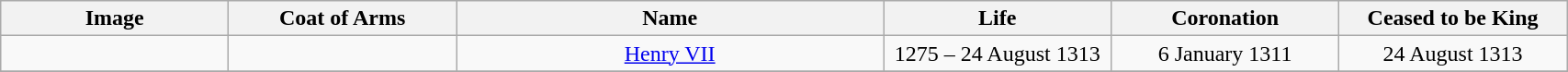<table width=90% class="wikitable">
<tr>
<th width=8%>Image</th>
<th width=8%>Coat of Arms</th>
<th width=15%>Name</th>
<th width=8%>Life</th>
<th width=8%>Coronation</th>
<th width=8%>Ceased to be King</th>
</tr>
<tr>
<td></td>
<td></td>
<td align="center"><a href='#'>Henry VII</a></td>
<td align="center">1275 – 24 August 1313</td>
<td align="center">6 January 1311</td>
<td align="center">24 August 1313</td>
</tr>
<tr>
</tr>
</table>
